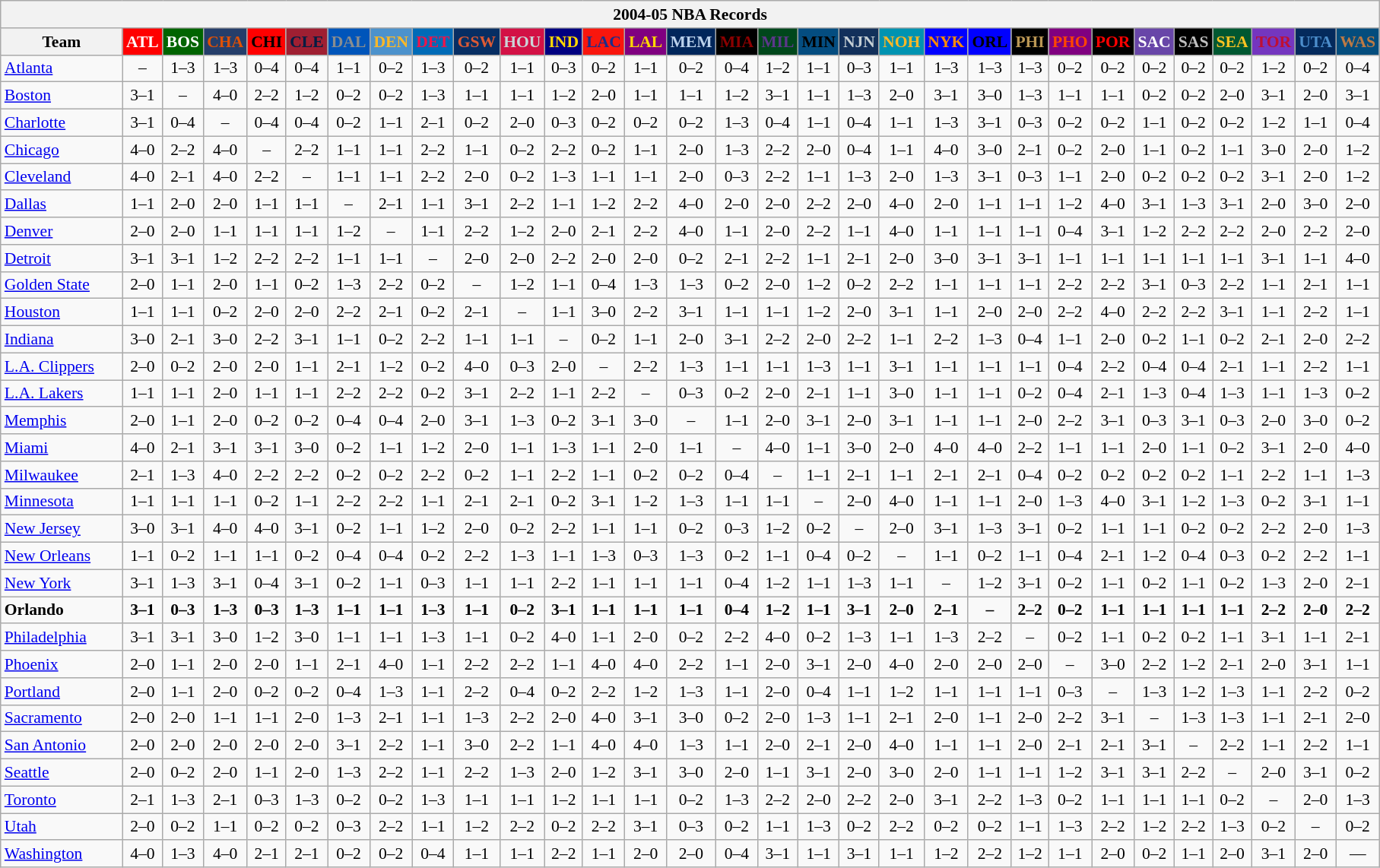<table class="wikitable" style="font-size:90%; text-align:center;">
<tr>
<th colspan=31>2004-05 NBA Records</th>
</tr>
<tr>
<th width=100>Team</th>
<th style="background:#FF0000;color:#FFFFFF;width=35">ATL</th>
<th style="background:#006400;color:#FFFFFF;width=35">BOS</th>
<th style="background:#253E6A;color:#DF5106;width=35">CHA</th>
<th style="background:#FF0000;color:#000000;width=35">CHI</th>
<th style="background:#9F1F32;color:#001D43;width=35">CLE</th>
<th style="background:#0055BA;color:#898D8F;width=35">DAL</th>
<th style="background:#4C92CC;color:#FDB827;width=35">DEN</th>
<th style="background:#006BB7;color:#ED164B;width=35">DET</th>
<th style="background:#072E63;color:#DC5A34;width=35">GSW</th>
<th style="background:#D31145;color:#CBD4D8;width=35">HOU</th>
<th style="background:#000080;color:#FFD700;width=35">IND</th>
<th style="background:#F9160D;color:#1A2E8B;width=35">LAC</th>
<th style="background:#800080;color:#FFD700;width=35">LAL</th>
<th style="background:#00265B;color:#BAD1EB;width=35">MEM</th>
<th style="background:#000000;color:#8B0000;width=35">MIA</th>
<th style="background:#00471B;color:#5C378A;width=35">MIL</th>
<th style="background:#044D80;color:#000000;width=35">MIN</th>
<th style="background:#12305B;color:#C4CED4;width=35">NJN</th>
<th style="background:#0093B1;color:#FDB827;width=35">NOH</th>
<th style="background:#0000FF;color:#FF8C00;width=35">NYK</th>
<th style="background:#0000FF;color:#000000;width=35">ORL</th>
<th style="background:#000000;color:#BB9754;width=35">PHI</th>
<th style="background:#800080;color:#FF4500;width=35">PHO</th>
<th style="background:#000000;color:#FF0000;width=35">POR</th>
<th style="background:#6846A8;color:#FFFFFF;width=35">SAC</th>
<th style="background:#000000;color:#C0C0C0;width=35">SAS</th>
<th style="background:#005831;color:#FFC322;width=35">SEA</th>
<th style="background:#7436BF;color:#BE0F34;width=35">TOR</th>
<th style="background:#042A5C;color:#4C8ECC;width=35">UTA</th>
<th style="background:#044D7D;color:#BC7A44;width=35">WAS</th>
</tr>
<tr>
<td style="text-align:left;"><a href='#'>Atlanta</a></td>
<td>–</td>
<td>1–3</td>
<td>1–3</td>
<td>0–4</td>
<td>0–4</td>
<td>1–1</td>
<td>0–2</td>
<td>1–3</td>
<td>0–2</td>
<td>1–1</td>
<td>0–3</td>
<td>0–2</td>
<td>1–1</td>
<td>0–2</td>
<td>0–4</td>
<td>1–2</td>
<td>1–1</td>
<td>0–3</td>
<td>1–1</td>
<td>1–3</td>
<td>1–3</td>
<td>1–3</td>
<td>0–2</td>
<td>0–2</td>
<td>0–2</td>
<td>0–2</td>
<td>0–2</td>
<td>1–2</td>
<td>0–2</td>
<td>0–4</td>
</tr>
<tr>
<td style="text-align:left;"><a href='#'>Boston</a></td>
<td>3–1</td>
<td>–</td>
<td>4–0</td>
<td>2–2</td>
<td>1–2</td>
<td>0–2</td>
<td>0–2</td>
<td>1–3</td>
<td>1–1</td>
<td>1–1</td>
<td>1–2</td>
<td>2–0</td>
<td>1–1</td>
<td>1–1</td>
<td>1–2</td>
<td>3–1</td>
<td>1–1</td>
<td>1–3</td>
<td>2–0</td>
<td>3–1</td>
<td>3–0</td>
<td>1–3</td>
<td>1–1</td>
<td>1–1</td>
<td>0–2</td>
<td>0–2</td>
<td>2–0</td>
<td>3–1</td>
<td>2–0</td>
<td>3–1</td>
</tr>
<tr>
<td style="text-align:left;"><a href='#'>Charlotte</a></td>
<td>3–1</td>
<td>0–4</td>
<td>–</td>
<td>0–4</td>
<td>0–4</td>
<td>0–2</td>
<td>1–1</td>
<td>2–1</td>
<td>0–2</td>
<td>2–0</td>
<td>0–3</td>
<td>0–2</td>
<td>0–2</td>
<td>0–2</td>
<td>1–3</td>
<td>0–4</td>
<td>1–1</td>
<td>0–4</td>
<td>1–1</td>
<td>1–3</td>
<td>3–1</td>
<td>0–3</td>
<td>0–2</td>
<td>0–2</td>
<td>1–1</td>
<td>0–2</td>
<td>0–2</td>
<td>1–2</td>
<td>1–1</td>
<td>0–4</td>
</tr>
<tr>
<td style="text-align:left;"><a href='#'>Chicago</a></td>
<td>4–0</td>
<td>2–2</td>
<td>4–0</td>
<td>–</td>
<td>2–2</td>
<td>1–1</td>
<td>1–1</td>
<td>2–2</td>
<td>1–1</td>
<td>0–2</td>
<td>2–2</td>
<td>0–2</td>
<td>1–1</td>
<td>2–0</td>
<td>1–3</td>
<td>2–2</td>
<td>2–0</td>
<td>0–4</td>
<td>1–1</td>
<td>4–0</td>
<td>3–0</td>
<td>2–1</td>
<td>0–2</td>
<td>2–0</td>
<td>1–1</td>
<td>0–2</td>
<td>1–1</td>
<td>3–0</td>
<td>2–0</td>
<td>1–2</td>
</tr>
<tr>
<td style="text-align:left;"><a href='#'>Cleveland</a></td>
<td>4–0</td>
<td>2–1</td>
<td>4–0</td>
<td>2–2</td>
<td>–</td>
<td>1–1</td>
<td>1–1</td>
<td>2–2</td>
<td>2–0</td>
<td>0–2</td>
<td>1–3</td>
<td>1–1</td>
<td>1–1</td>
<td>2–0</td>
<td>0–3</td>
<td>2–2</td>
<td>1–1</td>
<td>1–3</td>
<td>2–0</td>
<td>1–3</td>
<td>3–1</td>
<td>0–3</td>
<td>1–1</td>
<td>2–0</td>
<td>0–2</td>
<td>0–2</td>
<td>0–2</td>
<td>3–1</td>
<td>2–0</td>
<td>1–2</td>
</tr>
<tr>
<td style="text-align:left;"><a href='#'>Dallas</a></td>
<td>1–1</td>
<td>2–0</td>
<td>2–0</td>
<td>1–1</td>
<td>1–1</td>
<td>–</td>
<td>2–1</td>
<td>1–1</td>
<td>3–1</td>
<td>2–2</td>
<td>1–1</td>
<td>1–2</td>
<td>2–2</td>
<td>4–0</td>
<td>2–0</td>
<td>2–0</td>
<td>2–2</td>
<td>2–0</td>
<td>4–0</td>
<td>2–0</td>
<td>1–1</td>
<td>1–1</td>
<td>1–2</td>
<td>4–0</td>
<td>3–1</td>
<td>1–3</td>
<td>3–1</td>
<td>2–0</td>
<td>3–0</td>
<td>2–0</td>
</tr>
<tr>
<td style="text-align:left;"><a href='#'>Denver</a></td>
<td>2–0</td>
<td>2–0</td>
<td>1–1</td>
<td>1–1</td>
<td>1–1</td>
<td>1–2</td>
<td>–</td>
<td>1–1</td>
<td>2–2</td>
<td>1–2</td>
<td>2–0</td>
<td>2–1</td>
<td>2–2</td>
<td>4–0</td>
<td>1–1</td>
<td>2–0</td>
<td>2–2</td>
<td>1–1</td>
<td>4–0</td>
<td>1–1</td>
<td>1–1</td>
<td>1–1</td>
<td>0–4</td>
<td>3–1</td>
<td>1–2</td>
<td>2–2</td>
<td>2–2</td>
<td>2–0</td>
<td>2–2</td>
<td>2–0</td>
</tr>
<tr>
<td style="text-align:left;"><a href='#'>Detroit</a></td>
<td>3–1</td>
<td>3–1</td>
<td>1–2</td>
<td>2–2</td>
<td>2–2</td>
<td>1–1</td>
<td>1–1</td>
<td>–</td>
<td>2–0</td>
<td>2–0</td>
<td>2–2</td>
<td>2–0</td>
<td>2–0</td>
<td>0–2</td>
<td>2–1</td>
<td>2–2</td>
<td>1–1</td>
<td>2–1</td>
<td>2–0</td>
<td>3–0</td>
<td>3–1</td>
<td>3–1</td>
<td>1–1</td>
<td>1–1</td>
<td>1–1</td>
<td>1–1</td>
<td>1–1</td>
<td>3–1</td>
<td>1–1</td>
<td>4–0</td>
</tr>
<tr>
<td style="text-align:left;"><a href='#'>Golden State</a></td>
<td>2–0</td>
<td>1–1</td>
<td>2–0</td>
<td>1–1</td>
<td>0–2</td>
<td>1–3</td>
<td>2–2</td>
<td>0–2</td>
<td>–</td>
<td>1–2</td>
<td>1–1</td>
<td>0–4</td>
<td>1–3</td>
<td>1–3</td>
<td>0–2</td>
<td>2–0</td>
<td>1–2</td>
<td>0–2</td>
<td>2–2</td>
<td>1–1</td>
<td>1–1</td>
<td>1–1</td>
<td>2–2</td>
<td>2–2</td>
<td>3–1</td>
<td>0–3</td>
<td>2–2</td>
<td>1–1</td>
<td>2–1</td>
<td>1–1</td>
</tr>
<tr>
<td style="text-align:left;"><a href='#'>Houston</a></td>
<td>1–1</td>
<td>1–1</td>
<td>0–2</td>
<td>2–0</td>
<td>2–0</td>
<td>2–2</td>
<td>2–1</td>
<td>0–2</td>
<td>2–1</td>
<td>–</td>
<td>1–1</td>
<td>3–0</td>
<td>2–2</td>
<td>3–1</td>
<td>1–1</td>
<td>1–1</td>
<td>1–2</td>
<td>2–0</td>
<td>3–1</td>
<td>1–1</td>
<td>2–0</td>
<td>2–0</td>
<td>2–2</td>
<td>4–0</td>
<td>2–2</td>
<td>2–2</td>
<td>3–1</td>
<td>1–1</td>
<td>2–2</td>
<td>1–1</td>
</tr>
<tr>
<td style="text-align:left;"><a href='#'>Indiana</a></td>
<td>3–0</td>
<td>2–1</td>
<td>3–0</td>
<td>2–2</td>
<td>3–1</td>
<td>1–1</td>
<td>0–2</td>
<td>2–2</td>
<td>1–1</td>
<td>1–1</td>
<td>–</td>
<td>0–2</td>
<td>1–1</td>
<td>2–0</td>
<td>3–1</td>
<td>2–2</td>
<td>2–0</td>
<td>2–2</td>
<td>1–1</td>
<td>2–2</td>
<td>1–3</td>
<td>0–4</td>
<td>1–1</td>
<td>2–0</td>
<td>0–2</td>
<td>1–1</td>
<td>0–2</td>
<td>2–1</td>
<td>2–0</td>
<td>2–2</td>
</tr>
<tr>
<td style="text-align:left;"><a href='#'>L.A. Clippers</a></td>
<td>2–0</td>
<td>0–2</td>
<td>2–0</td>
<td>2–0</td>
<td>1–1</td>
<td>2–1</td>
<td>1–2</td>
<td>0–2</td>
<td>4–0</td>
<td>0–3</td>
<td>2–0</td>
<td>–</td>
<td>2–2</td>
<td>1–3</td>
<td>1–1</td>
<td>1–1</td>
<td>1–3</td>
<td>1–1</td>
<td>3–1</td>
<td>1–1</td>
<td>1–1</td>
<td>1–1</td>
<td>0–4</td>
<td>2–2</td>
<td>0–4</td>
<td>0–4</td>
<td>2–1</td>
<td>1–1</td>
<td>2–2</td>
<td>1–1</td>
</tr>
<tr>
<td style="text-align:left;"><a href='#'>L.A. Lakers</a></td>
<td>1–1</td>
<td>1–1</td>
<td>2–0</td>
<td>1–1</td>
<td>1–1</td>
<td>2–2</td>
<td>2–2</td>
<td>0–2</td>
<td>3–1</td>
<td>2–2</td>
<td>1–1</td>
<td>2–2</td>
<td>–</td>
<td>0–3</td>
<td>0–2</td>
<td>2–0</td>
<td>2–1</td>
<td>1–1</td>
<td>3–0</td>
<td>1–1</td>
<td>1–1</td>
<td>0–2</td>
<td>0–4</td>
<td>2–1</td>
<td>1–3</td>
<td>0–4</td>
<td>1–3</td>
<td>1–1</td>
<td>1–3</td>
<td>0–2</td>
</tr>
<tr>
<td style="text-align:left;"><a href='#'>Memphis</a></td>
<td>2–0</td>
<td>1–1</td>
<td>2–0</td>
<td>0–2</td>
<td>0–2</td>
<td>0–4</td>
<td>0–4</td>
<td>2–0</td>
<td>3–1</td>
<td>1–3</td>
<td>0–2</td>
<td>3–1</td>
<td>3–0</td>
<td>–</td>
<td>1–1</td>
<td>2–0</td>
<td>3–1</td>
<td>2–0</td>
<td>3–1</td>
<td>1–1</td>
<td>1–1</td>
<td>2–0</td>
<td>2–2</td>
<td>3–1</td>
<td>0–3</td>
<td>3–1</td>
<td>0–3</td>
<td>2–0</td>
<td>3–0</td>
<td>0–2</td>
</tr>
<tr>
<td style="text-align:left;"><a href='#'>Miami</a></td>
<td>4–0</td>
<td>2–1</td>
<td>3–1</td>
<td>3–1</td>
<td>3–0</td>
<td>0–2</td>
<td>1–1</td>
<td>1–2</td>
<td>2–0</td>
<td>1–1</td>
<td>1–3</td>
<td>1–1</td>
<td>2–0</td>
<td>1–1</td>
<td>–</td>
<td>4–0</td>
<td>1–1</td>
<td>3–0</td>
<td>2–0</td>
<td>4–0</td>
<td>4–0</td>
<td>2–2</td>
<td>1–1</td>
<td>1–1</td>
<td>2–0</td>
<td>1–1</td>
<td>0–2</td>
<td>3–1</td>
<td>2–0</td>
<td>4–0</td>
</tr>
<tr>
<td style="text-align:left;"><a href='#'>Milwaukee</a></td>
<td>2–1</td>
<td>1–3</td>
<td>4–0</td>
<td>2–2</td>
<td>2–2</td>
<td>0–2</td>
<td>0–2</td>
<td>2–2</td>
<td>0–2</td>
<td>1–1</td>
<td>2–2</td>
<td>1–1</td>
<td>0–2</td>
<td>0–2</td>
<td>0–4</td>
<td>–</td>
<td>1–1</td>
<td>2–1</td>
<td>1–1</td>
<td>2–1</td>
<td>2–1</td>
<td>0–4</td>
<td>0–2</td>
<td>0–2</td>
<td>0–2</td>
<td>0–2</td>
<td>1–1</td>
<td>2–2</td>
<td>1–1</td>
<td>1–3</td>
</tr>
<tr>
<td style="text-align:left;"><a href='#'>Minnesota</a></td>
<td>1–1</td>
<td>1–1</td>
<td>1–1</td>
<td>0–2</td>
<td>1–1</td>
<td>2–2</td>
<td>2–2</td>
<td>1–1</td>
<td>2–1</td>
<td>2–1</td>
<td>0–2</td>
<td>3–1</td>
<td>1–2</td>
<td>1–3</td>
<td>1–1</td>
<td>1–1</td>
<td>–</td>
<td>2–0</td>
<td>4–0</td>
<td>1–1</td>
<td>1–1</td>
<td>2–0</td>
<td>1–3</td>
<td>4–0</td>
<td>3–1</td>
<td>1–2</td>
<td>1–3</td>
<td>0–2</td>
<td>3–1</td>
<td>1–1</td>
</tr>
<tr>
<td style="text-align:left;"><a href='#'>New Jersey</a></td>
<td>3–0</td>
<td>3–1</td>
<td>4–0</td>
<td>4–0</td>
<td>3–1</td>
<td>0–2</td>
<td>1–1</td>
<td>1–2</td>
<td>2–0</td>
<td>0–2</td>
<td>2–2</td>
<td>1–1</td>
<td>1–1</td>
<td>0–2</td>
<td>0–3</td>
<td>1–2</td>
<td>0–2</td>
<td>–</td>
<td>2–0</td>
<td>3–1</td>
<td>1–3</td>
<td>3–1</td>
<td>0–2</td>
<td>1–1</td>
<td>1–1</td>
<td>0–2</td>
<td>0–2</td>
<td>2–2</td>
<td>2–0</td>
<td>1–3</td>
</tr>
<tr>
<td style="text-align:left;"><a href='#'>New Orleans</a></td>
<td>1–1</td>
<td>0–2</td>
<td>1–1</td>
<td>1–1</td>
<td>0–2</td>
<td>0–4</td>
<td>0–4</td>
<td>0–2</td>
<td>2–2</td>
<td>1–3</td>
<td>1–1</td>
<td>1–3</td>
<td>0–3</td>
<td>1–3</td>
<td>0–2</td>
<td>1–1</td>
<td>0–4</td>
<td>0–2</td>
<td>–</td>
<td>1–1</td>
<td>0–2</td>
<td>1–1</td>
<td>0–4</td>
<td>2–1</td>
<td>1–2</td>
<td>0–4</td>
<td>0–3</td>
<td>0–2</td>
<td>2–2</td>
<td>1–1</td>
</tr>
<tr>
<td style="text-align:left;"><a href='#'>New York</a></td>
<td>3–1</td>
<td>1–3</td>
<td>3–1</td>
<td>0–4</td>
<td>3–1</td>
<td>0–2</td>
<td>1–1</td>
<td>0–3</td>
<td>1–1</td>
<td>1–1</td>
<td>2–2</td>
<td>1–1</td>
<td>1–1</td>
<td>1–1</td>
<td>0–4</td>
<td>1–2</td>
<td>1–1</td>
<td>1–3</td>
<td>1–1</td>
<td>–</td>
<td>1–2</td>
<td>3–1</td>
<td>0–2</td>
<td>1–1</td>
<td>0–2</td>
<td>1–1</td>
<td>0–2</td>
<td>1–3</td>
<td>2–0</td>
<td>2–1</td>
</tr>
<tr style="font-weight:bold">
<td style="text-align:left;">Orlando</td>
<td>3–1</td>
<td>0–3</td>
<td>1–3</td>
<td>0–3</td>
<td>1–3</td>
<td>1–1</td>
<td>1–1</td>
<td>1–3</td>
<td>1–1</td>
<td>0–2</td>
<td>3–1</td>
<td>1–1</td>
<td>1–1</td>
<td>1–1</td>
<td>0–4</td>
<td>1–2</td>
<td>1–1</td>
<td>3–1</td>
<td>2–0</td>
<td>2–1</td>
<td>–</td>
<td>2–2</td>
<td>0–2</td>
<td>1–1</td>
<td>1–1</td>
<td>1–1</td>
<td>1–1</td>
<td>2–2</td>
<td>2–0</td>
<td>2–2</td>
</tr>
<tr>
<td style="text-align:left;"><a href='#'>Philadelphia</a></td>
<td>3–1</td>
<td>3–1</td>
<td>3–0</td>
<td>1–2</td>
<td>3–0</td>
<td>1–1</td>
<td>1–1</td>
<td>1–3</td>
<td>1–1</td>
<td>0–2</td>
<td>4–0</td>
<td>1–1</td>
<td>2–0</td>
<td>0–2</td>
<td>2–2</td>
<td>4–0</td>
<td>0–2</td>
<td>1–3</td>
<td>1–1</td>
<td>1–3</td>
<td>2–2</td>
<td>–</td>
<td>0–2</td>
<td>1–1</td>
<td>0–2</td>
<td>0–2</td>
<td>1–1</td>
<td>3–1</td>
<td>1–1</td>
<td>2–1</td>
</tr>
<tr>
<td style="text-align:left;"><a href='#'>Phoenix</a></td>
<td>2–0</td>
<td>1–1</td>
<td>2–0</td>
<td>2–0</td>
<td>1–1</td>
<td>2–1</td>
<td>4–0</td>
<td>1–1</td>
<td>2–2</td>
<td>2–2</td>
<td>1–1</td>
<td>4–0</td>
<td>4–0</td>
<td>2–2</td>
<td>1–1</td>
<td>2–0</td>
<td>3–1</td>
<td>2–0</td>
<td>4–0</td>
<td>2–0</td>
<td>2–0</td>
<td>2–0</td>
<td>–</td>
<td>3–0</td>
<td>2–2</td>
<td>1–2</td>
<td>2–1</td>
<td>2–0</td>
<td>3–1</td>
<td>1–1</td>
</tr>
<tr>
<td style="text-align:left;"><a href='#'>Portland</a></td>
<td>2–0</td>
<td>1–1</td>
<td>2–0</td>
<td>0–2</td>
<td>0–2</td>
<td>0–4</td>
<td>1–3</td>
<td>1–1</td>
<td>2–2</td>
<td>0–4</td>
<td>0–2</td>
<td>2–2</td>
<td>1–2</td>
<td>1–3</td>
<td>1–1</td>
<td>2–0</td>
<td>0–4</td>
<td>1–1</td>
<td>1–2</td>
<td>1–1</td>
<td>1–1</td>
<td>1–1</td>
<td>0–3</td>
<td>–</td>
<td>1–3</td>
<td>1–2</td>
<td>1–3</td>
<td>1–1</td>
<td>2–2</td>
<td>0–2</td>
</tr>
<tr>
<td style="text-align:left;"><a href='#'>Sacramento</a></td>
<td>2–0</td>
<td>2–0</td>
<td>1–1</td>
<td>1–1</td>
<td>2–0</td>
<td>1–3</td>
<td>2–1</td>
<td>1–1</td>
<td>1–3</td>
<td>2–2</td>
<td>2–0</td>
<td>4–0</td>
<td>3–1</td>
<td>3–0</td>
<td>0–2</td>
<td>2–0</td>
<td>1–3</td>
<td>1–1</td>
<td>2–1</td>
<td>2–0</td>
<td>1–1</td>
<td>2–0</td>
<td>2–2</td>
<td>3–1</td>
<td>–</td>
<td>1–3</td>
<td>1–3</td>
<td>1–1</td>
<td>2–1</td>
<td>2–0</td>
</tr>
<tr>
<td style="text-align:left;"><a href='#'>San Antonio</a></td>
<td>2–0</td>
<td>2–0</td>
<td>2–0</td>
<td>2–0</td>
<td>2–0</td>
<td>3–1</td>
<td>2–2</td>
<td>1–1</td>
<td>3–0</td>
<td>2–2</td>
<td>1–1</td>
<td>4–0</td>
<td>4–0</td>
<td>1–3</td>
<td>1–1</td>
<td>2–0</td>
<td>2–1</td>
<td>2–0</td>
<td>4–0</td>
<td>1–1</td>
<td>1–1</td>
<td>2–0</td>
<td>2–1</td>
<td>2–1</td>
<td>3–1</td>
<td>–</td>
<td>2–2</td>
<td>1–1</td>
<td>2–2</td>
<td>1–1</td>
</tr>
<tr>
<td style="text-align:left;"><a href='#'>Seattle</a></td>
<td>2–0</td>
<td>0–2</td>
<td>2–0</td>
<td>1–1</td>
<td>2–0</td>
<td>1–3</td>
<td>2–2</td>
<td>1–1</td>
<td>2–2</td>
<td>1–3</td>
<td>2–0</td>
<td>1–2</td>
<td>3–1</td>
<td>3–0</td>
<td>2–0</td>
<td>1–1</td>
<td>3–1</td>
<td>2–0</td>
<td>3–0</td>
<td>2–0</td>
<td>1–1</td>
<td>1–1</td>
<td>1–2</td>
<td>3–1</td>
<td>3–1</td>
<td>2–2</td>
<td>–</td>
<td>2–0</td>
<td>3–1</td>
<td>0–2</td>
</tr>
<tr>
<td style="text-align:left;"><a href='#'>Toronto</a></td>
<td>2–1</td>
<td>1–3</td>
<td>2–1</td>
<td>0–3</td>
<td>1–3</td>
<td>0–2</td>
<td>0–2</td>
<td>1–3</td>
<td>1–1</td>
<td>1–1</td>
<td>1–2</td>
<td>1–1</td>
<td>1–1</td>
<td>0–2</td>
<td>1–3</td>
<td>2–2</td>
<td>2–0</td>
<td>2–2</td>
<td>2–0</td>
<td>3–1</td>
<td>2–2</td>
<td>1–3</td>
<td>0–2</td>
<td>1–1</td>
<td>1–1</td>
<td>1–1</td>
<td>0–2</td>
<td>–</td>
<td>2–0</td>
<td>1–3</td>
</tr>
<tr>
<td style="text-align:left;"><a href='#'>Utah</a></td>
<td>2–0</td>
<td>0–2</td>
<td>1–1</td>
<td>0–2</td>
<td>0–2</td>
<td>0–3</td>
<td>2–2</td>
<td>1–1</td>
<td>1–2</td>
<td>2–2</td>
<td>0–2</td>
<td>2–2</td>
<td>3–1</td>
<td>0–3</td>
<td>0–2</td>
<td>1–1</td>
<td>1–3</td>
<td>0–2</td>
<td>2–2</td>
<td>0–2</td>
<td>0–2</td>
<td>1–1</td>
<td>1–3</td>
<td>2–2</td>
<td>1–2</td>
<td>2–2</td>
<td>1–3</td>
<td>0–2</td>
<td>–</td>
<td>0–2</td>
</tr>
<tr>
<td style="text-align:left;"><a href='#'>Washington</a></td>
<td>4–0</td>
<td>1–3</td>
<td>4–0</td>
<td>2–1</td>
<td>2–1</td>
<td>0–2</td>
<td>0–2</td>
<td>0–4</td>
<td>1–1</td>
<td>1–1</td>
<td>2–2</td>
<td>1–1</td>
<td>2–0</td>
<td>2–0</td>
<td>0–4</td>
<td>3–1</td>
<td>1–1</td>
<td>3–1</td>
<td>1–1</td>
<td>1–2</td>
<td>2–2</td>
<td>1–2</td>
<td>1–1</td>
<td>2–0</td>
<td>0–2</td>
<td>1–1</td>
<td>2–0</td>
<td>3–1</td>
<td>2–0</td>
<td>—</td>
</tr>
</table>
